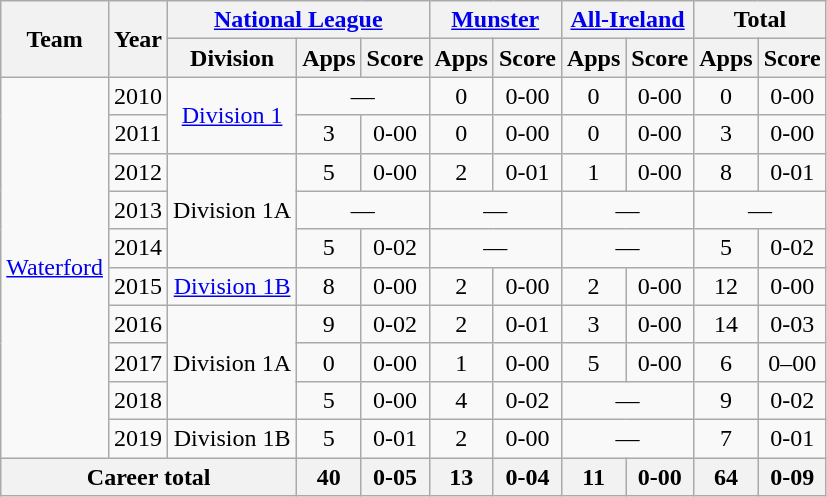<table class="wikitable" style="text-align:center">
<tr>
<th rowspan="2">Team</th>
<th rowspan="2">Year</th>
<th colspan="3"><a href='#'>National League</a></th>
<th colspan="2"><a href='#'>Munster</a></th>
<th colspan="2"><a href='#'>All-Ireland</a></th>
<th colspan="2">Total</th>
</tr>
<tr>
<th>Division</th>
<th>Apps</th>
<th>Score</th>
<th>Apps</th>
<th>Score</th>
<th>Apps</th>
<th>Score</th>
<th>Apps</th>
<th>Score</th>
</tr>
<tr>
<td rowspan="10"><a href='#'>Waterford</a></td>
<td>2010</td>
<td rowspan="2"><a href='#'>Division 1</a></td>
<td colspan=2>—</td>
<td>0</td>
<td>0-00</td>
<td>0</td>
<td>0-00</td>
<td>0</td>
<td>0-00</td>
</tr>
<tr>
<td>2011</td>
<td>3</td>
<td>0-00</td>
<td>0</td>
<td>0-00</td>
<td>0</td>
<td>0-00</td>
<td>3</td>
<td>0-00</td>
</tr>
<tr>
<td>2012</td>
<td rowspan="3">Division 1A</td>
<td>5</td>
<td>0-00</td>
<td>2</td>
<td>0-01</td>
<td>1</td>
<td>0-00</td>
<td>8</td>
<td>0-01</td>
</tr>
<tr>
<td>2013</td>
<td colspan=2>—</td>
<td colspan=2>—</td>
<td colspan=2>—</td>
<td colspan=2>—</td>
</tr>
<tr>
<td>2014</td>
<td>5</td>
<td>0-02</td>
<td colspan=2>—</td>
<td colspan=2>—</td>
<td>5</td>
<td>0-02</td>
</tr>
<tr>
<td>2015</td>
<td rowspan="1"><a href='#'>Division 1B</a></td>
<td>8</td>
<td>0-00</td>
<td>2</td>
<td>0-00</td>
<td>2</td>
<td>0-00</td>
<td>12</td>
<td>0-00</td>
</tr>
<tr>
<td>2016</td>
<td rowspan="3">Division 1A</td>
<td>9</td>
<td>0-02</td>
<td>2</td>
<td>0-01</td>
<td>3</td>
<td>0-00</td>
<td>14</td>
<td>0-03</td>
</tr>
<tr>
<td>2017</td>
<td>0</td>
<td>0-00</td>
<td>1</td>
<td>0-00</td>
<td>5</td>
<td>0-00</td>
<td>6</td>
<td>0–00</td>
</tr>
<tr>
<td>2018</td>
<td>5</td>
<td>0-00</td>
<td>4</td>
<td>0-02</td>
<td colspan=2>—</td>
<td>9</td>
<td>0-02</td>
</tr>
<tr>
<td>2019</td>
<td rowspan="1">Division 1B</td>
<td>5</td>
<td>0-01</td>
<td>2</td>
<td>0-00</td>
<td colspan=2>—</td>
<td>7</td>
<td>0-01</td>
</tr>
<tr>
<th colspan="3">Career total</th>
<th>40</th>
<th>0-05</th>
<th>13</th>
<th>0-04</th>
<th>11</th>
<th>0-00</th>
<th>64</th>
<th>0-09</th>
</tr>
</table>
